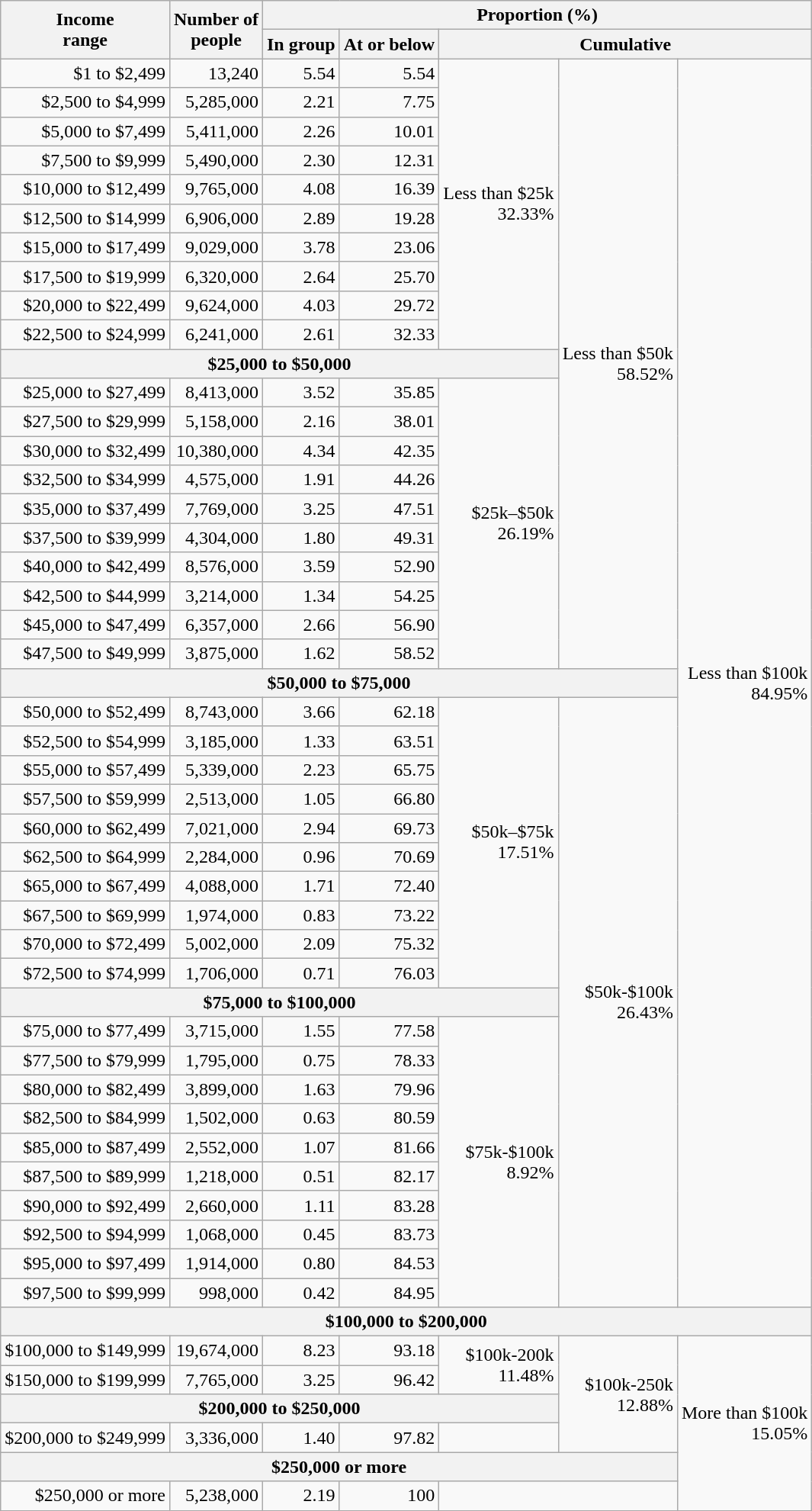<table id="incomedistribution2015" class="wikitable" style="text-align:right; margin-right:60px">
<tr>
<th scope="col" rowspan=2>Income <br>range</th>
<th scope="col" rowspan=2>Number of <br>people</th>
<th scope="col" colspan=5>Proportion (%)</th>
</tr>
<tr>
<th>In group</th>
<th>At or below</th>
<th colspan=3>Cumulative</th>
</tr>
<tr>
<td>$1 to $2,499</td>
<td>13,240</td>
<td>5.54</td>
<td>5.54</td>
<td rowspan="10">Less than $25k<br>32.33%</td>
<td rowspan="21">Less than $50k<br>58.52%</td>
<td rowspan="43">Less than $100k<br>84.95%</td>
</tr>
<tr>
<td>$2,500 to $4,999</td>
<td>5,285,000</td>
<td>2.21</td>
<td>7.75</td>
</tr>
<tr>
<td>$5,000 to $7,499</td>
<td>5,411,000</td>
<td>2.26</td>
<td>10.01</td>
</tr>
<tr>
<td>$7,500 to $9,999</td>
<td>5,490,000</td>
<td>2.30</td>
<td>12.31</td>
</tr>
<tr>
<td>$10,000 to $12,499</td>
<td>9,765,000</td>
<td>4.08</td>
<td>16.39</td>
</tr>
<tr>
<td>$12,500 to $14,999</td>
<td>6,906,000</td>
<td>2.89</td>
<td>19.28</td>
</tr>
<tr>
<td>$15,000 to $17,499</td>
<td>9,029,000</td>
<td>3.78</td>
<td>23.06</td>
</tr>
<tr>
<td>$17,500 to $19,999</td>
<td>6,320,000</td>
<td>2.64</td>
<td>25.70</td>
</tr>
<tr>
<td>$20,000 to $22,499</td>
<td>9,624,000</td>
<td>4.03</td>
<td>29.72</td>
</tr>
<tr>
<td>$22,500 to $24,999</td>
<td>6,241,000</td>
<td>2.61</td>
<td>32.33</td>
</tr>
<tr>
<th colspan=5>$25,000 to $50,000</th>
</tr>
<tr>
<td>$25,000 to $27,499</td>
<td>8,413,000</td>
<td>3.52</td>
<td>35.85</td>
<td rowspan="10">$25k–$50k<br>26.19%</td>
</tr>
<tr>
<td>$27,500 to $29,999</td>
<td>5,158,000</td>
<td>2.16</td>
<td>38.01</td>
</tr>
<tr>
<td>$30,000 to $32,499</td>
<td>10,380,000</td>
<td>4.34</td>
<td>42.35</td>
</tr>
<tr>
<td>$32,500 to $34,999</td>
<td>4,575,000</td>
<td>1.91</td>
<td>44.26</td>
</tr>
<tr>
<td>$35,000 to $37,499</td>
<td>7,769,000</td>
<td>3.25</td>
<td>47.51</td>
</tr>
<tr>
<td>$37,500 to $39,999</td>
<td>4,304,000</td>
<td>1.80</td>
<td>49.31</td>
</tr>
<tr>
<td>$40,000 to $42,499</td>
<td>8,576,000</td>
<td>3.59</td>
<td>52.90</td>
</tr>
<tr>
<td>$42,500 to $44,999</td>
<td>3,214,000</td>
<td>1.34</td>
<td>54.25</td>
</tr>
<tr>
<td>$45,000 to $47,499</td>
<td>6,357,000</td>
<td>2.66</td>
<td>56.90</td>
</tr>
<tr>
<td>$47,500 to $49,999</td>
<td>3,875,000</td>
<td>1.62</td>
<td>58.52</td>
</tr>
<tr>
<th colspan=6>$50,000 to $75,000</th>
</tr>
<tr>
<td>$50,000 to $52,499</td>
<td>8,743,000</td>
<td>3.66</td>
<td>62.18</td>
<td rowspan="10">$50k–$75k<br>17.51%</td>
<td rowspan="21">$50k-$100k<br>26.43%</td>
</tr>
<tr>
<td>$52,500 to $54,999</td>
<td>3,185,000</td>
<td>1.33</td>
<td>63.51</td>
</tr>
<tr>
<td>$55,000 to $57,499</td>
<td>5,339,000</td>
<td>2.23</td>
<td>65.75</td>
</tr>
<tr>
<td>$57,500 to $59,999</td>
<td>2,513,000</td>
<td>1.05</td>
<td>66.80</td>
</tr>
<tr>
<td>$60,000 to $62,499</td>
<td>7,021,000</td>
<td>2.94</td>
<td>69.73</td>
</tr>
<tr>
<td>$62,500 to $64,999</td>
<td>2,284,000</td>
<td>0.96</td>
<td>70.69</td>
</tr>
<tr>
<td>$65,000 to $67,499</td>
<td>4,088,000</td>
<td>1.71</td>
<td>72.40</td>
</tr>
<tr>
<td>$67,500 to $69,999</td>
<td>1,974,000</td>
<td>0.83</td>
<td>73.22</td>
</tr>
<tr>
<td>$70,000 to $72,499</td>
<td>5,002,000</td>
<td>2.09</td>
<td>75.32</td>
</tr>
<tr>
<td>$72,500 to $74,999</td>
<td>1,706,000</td>
<td>0.71</td>
<td>76.03</td>
</tr>
<tr>
<th colspan=5>$75,000 to $100,000</th>
</tr>
<tr>
<td>$75,000 to $77,499</td>
<td>3,715,000</td>
<td>1.55</td>
<td>77.58</td>
<td rowspan="10">$75k-$100k<br>8.92%</td>
</tr>
<tr>
<td>$77,500 to $79,999</td>
<td>1,795,000</td>
<td>0.75</td>
<td>78.33</td>
</tr>
<tr>
<td>$80,000 to $82,499</td>
<td>3,899,000</td>
<td>1.63</td>
<td>79.96</td>
</tr>
<tr>
<td>$82,500 to $84,999</td>
<td>1,502,000</td>
<td>0.63</td>
<td>80.59</td>
</tr>
<tr>
<td>$85,000 to $87,499</td>
<td>2,552,000</td>
<td>1.07</td>
<td>81.66</td>
</tr>
<tr>
<td>$87,500 to $89,999</td>
<td>1,218,000</td>
<td>0.51</td>
<td>82.17</td>
</tr>
<tr>
<td>$90,000 to $92,499</td>
<td>2,660,000</td>
<td>1.11</td>
<td>83.28</td>
</tr>
<tr>
<td>$92,500 to $94,999</td>
<td>1,068,000</td>
<td>0.45</td>
<td>83.73</td>
</tr>
<tr>
<td>$95,000 to $97,499</td>
<td>1,914,000</td>
<td>0.80</td>
<td>84.53</td>
</tr>
<tr>
<td>$97,500 to $99,999</td>
<td>998,000</td>
<td>0.42</td>
<td>84.95</td>
</tr>
<tr>
<th colspan=7>$100,000 to $200,000</th>
</tr>
<tr>
<td>$100,000 to $149,999</td>
<td>19,674,000</td>
<td>8.23</td>
<td>93.18</td>
<td rowspan="2">$100k-200k<br>11.48%</td>
<td rowspan="4">$100k-250k<br>12.88%</td>
<td rowspan="6">More than $100k<br>15.05%</td>
</tr>
<tr>
<td>$150,000 to $199,999</td>
<td>7,765,000</td>
<td>3.25</td>
<td>96.42</td>
</tr>
<tr>
<th colspan=5>$200,000 to $250,000</th>
</tr>
<tr>
<td>$200,000 to $249,999</td>
<td>3,336,000</td>
<td>1.40</td>
<td>97.82</td>
</tr>
<tr>
<th colspan=6>$250,000 or more</th>
</tr>
<tr>
<td>$250,000 or more</td>
<td>5,238,000</td>
<td>2.19</td>
<td>100</td>
</tr>
</table>
